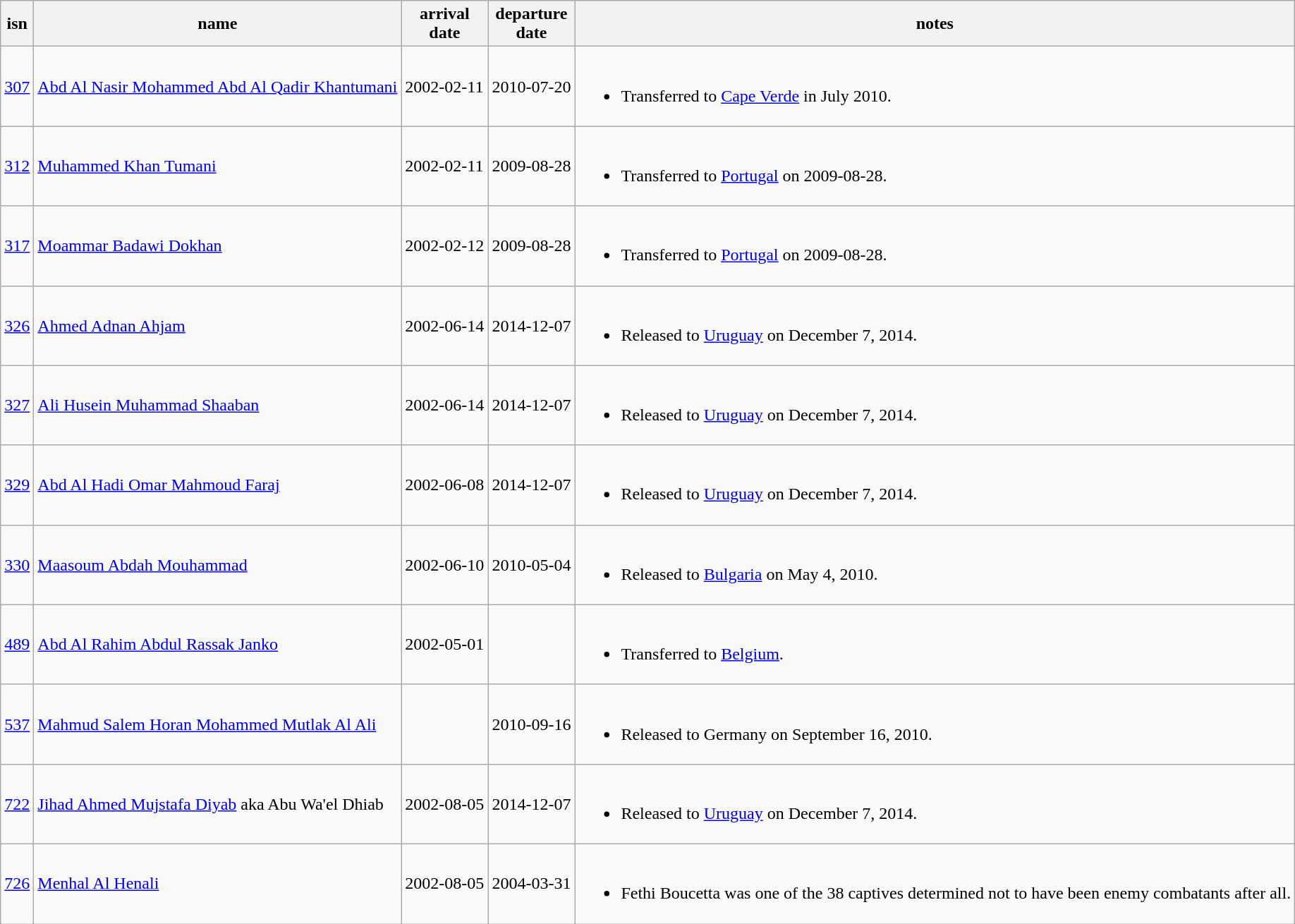<table class="wikitable sortable">
<tr>
<th>isn</th>
<th>name</th>
<th>arrival<br>date</th>
<th>departure<br>date</th>
<th>notes</th>
</tr>
<tr>
<td><a href='#'>307</a></td>
<td><a href='#'>Abd Al Nasir Mohammed Abd Al Qadir Khantumani</a></td>
<td>2002-02-11</td>
<td>2010-07-20</td>
<td><br><ul><li>Transferred to <a href='#'>Cape Verde</a> in July 2010.</li></ul></td>
</tr>
<tr>
<td><a href='#'>312</a></td>
<td><a href='#'>Muhammed Khan Tumani</a></td>
<td>2002-02-11</td>
<td>2009-08-28</td>
<td><br><ul><li>Transferred to <a href='#'>Portugal</a> on 2009-08-28.</li></ul></td>
</tr>
<tr>
<td><a href='#'>317</a></td>
<td><a href='#'>Moammar Badawi Dokhan</a></td>
<td>2002-02-12</td>
<td>2009-08-28</td>
<td><br><ul><li>Transferred to <a href='#'>Portugal</a> on 2009-08-28.</li></ul></td>
</tr>
<tr>
<td><a href='#'>326</a></td>
<td><a href='#'>Ahmed Adnan Ahjam</a></td>
<td>2002-06-14</td>
<td>2014-12-07</td>
<td><br><ul><li>Released to <a href='#'>Uruguay</a> on December 7, 2014.</li></ul></td>
</tr>
<tr>
<td><a href='#'>327</a></td>
<td><a href='#'>Ali Husein Muhammad Shaaban</a></td>
<td>2002-06-14</td>
<td>2014-12-07</td>
<td><br><ul><li>Released to <a href='#'>Uruguay</a> on December 7, 2014.</li></ul></td>
</tr>
<tr>
<td><a href='#'>329</a></td>
<td><a href='#'>Abd Al Hadi Omar Mahmoud Faraj</a></td>
<td>2002-06-08</td>
<td>2014-12-07</td>
<td><br><ul><li>Released to <a href='#'>Uruguay</a> on December 7, 2014.</li></ul></td>
</tr>
<tr>
<td><a href='#'>330</a></td>
<td><a href='#'>Maasoum Abdah Mouhammad</a></td>
<td>2002-06-10</td>
<td>2010-05-04</td>
<td><br><ul><li>Released to <a href='#'>Bulgaria</a> on May 4, 2010.</li></ul></td>
</tr>
<tr>
<td><a href='#'>489</a></td>
<td><a href='#'>Abd Al Rahim Abdul Rassak Janko</a></td>
<td>2002-05-01</td>
<td></td>
<td><br><ul><li>Transferred to <a href='#'>Belgium</a>.</li></ul></td>
</tr>
<tr>
<td><a href='#'>537</a></td>
<td><a href='#'>Mahmud Salem Horan Mohammed Mutlak Al Ali</a></td>
<td></td>
<td>2010-09-16</td>
<td><br><ul><li>Released to Germany on September 16, 2010.</li></ul></td>
</tr>
<tr>
<td><a href='#'>722</a></td>
<td><a href='#'>Jihad Ahmed Mujstafa Diyab</a> aka Abu Wa'el Dhiab</td>
<td>2002-08-05</td>
<td>2014-12-07</td>
<td><br><ul><li>Released to <a href='#'>Uruguay</a> on December 7, 2014.</li></ul></td>
</tr>
<tr>
<td><a href='#'>726</a></td>
<td><a href='#'>Menhal Al Henali</a></td>
<td>2002-08-05</td>
<td>2004-03-31</td>
<td><br><ul><li>Fethi Boucetta was one of the 38 captives determined not to have been enemy combatants after all.</li></ul></td>
</tr>
</table>
